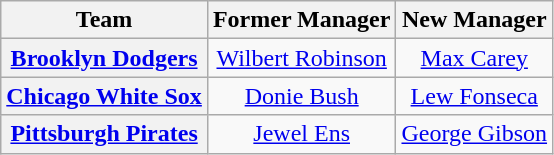<table class="wikitable plainrowheaders" style="text-align:center;">
<tr>
<th>Team</th>
<th>Former Manager</th>
<th>New Manager</th>
</tr>
<tr>
<th scope="row" style="text-align:center;"><a href='#'>Brooklyn Dodgers</a></th>
<td><a href='#'>Wilbert Robinson</a></td>
<td><a href='#'>Max Carey</a></td>
</tr>
<tr>
<th scope="row" style="text-align:center;"><a href='#'>Chicago White Sox</a></th>
<td><a href='#'>Donie Bush</a></td>
<td><a href='#'>Lew Fonseca</a></td>
</tr>
<tr>
<th scope="row" style="text-align:center;"><a href='#'>Pittsburgh Pirates</a></th>
<td><a href='#'>Jewel Ens</a></td>
<td><a href='#'>George Gibson</a></td>
</tr>
</table>
